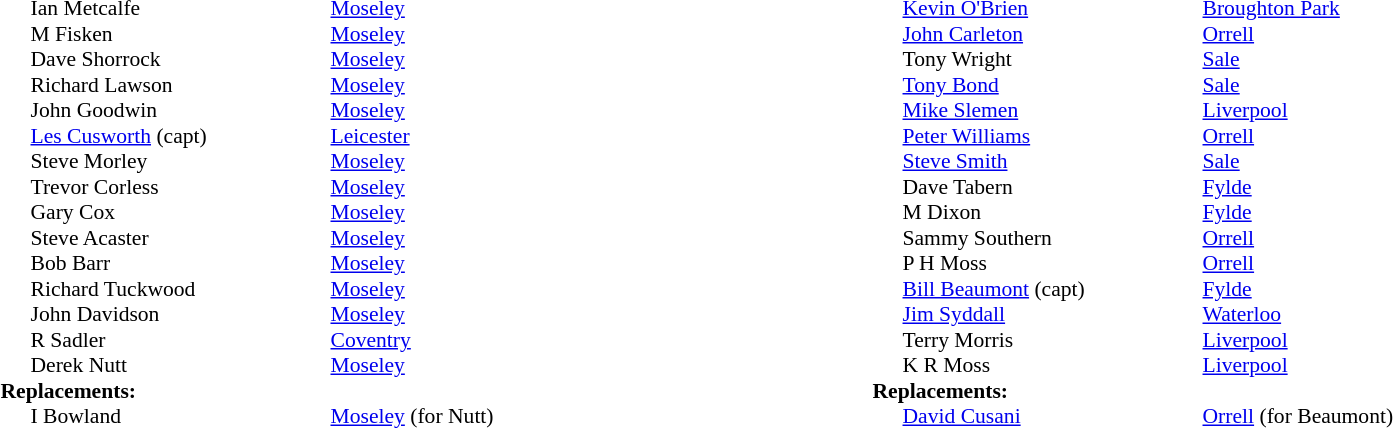<table width="80%">
<tr>
<td valign="top" width="50%"><br><table style="font-size: 90%" cellspacing="0" cellpadding="0">
<tr>
<th width="20"></th>
<th width="200"></th>
</tr>
<tr>
<td></td>
<td>Ian Metcalfe</td>
<td><a href='#'>Moseley</a></td>
</tr>
<tr>
<td></td>
<td>M Fisken</td>
<td><a href='#'>Moseley</a></td>
</tr>
<tr>
<td></td>
<td>Dave Shorrock</td>
<td><a href='#'>Moseley</a></td>
</tr>
<tr>
<td></td>
<td>Richard Lawson</td>
<td><a href='#'>Moseley</a></td>
</tr>
<tr>
<td></td>
<td>John Goodwin</td>
<td><a href='#'>Moseley</a></td>
</tr>
<tr>
<td></td>
<td><a href='#'>Les Cusworth</a> (capt)</td>
<td><a href='#'>Leicester</a></td>
</tr>
<tr>
<td></td>
<td>Steve Morley</td>
<td><a href='#'>Moseley</a></td>
</tr>
<tr>
<td></td>
<td>Trevor Corless</td>
<td><a href='#'>Moseley</a></td>
</tr>
<tr>
<td></td>
<td>Gary Cox</td>
<td><a href='#'>Moseley</a></td>
</tr>
<tr>
<td></td>
<td>Steve Acaster</td>
<td><a href='#'>Moseley</a></td>
</tr>
<tr>
<td></td>
<td>Bob Barr</td>
<td><a href='#'>Moseley</a></td>
</tr>
<tr>
<td></td>
<td>Richard Tuckwood</td>
<td><a href='#'>Moseley</a></td>
</tr>
<tr>
<td></td>
<td>John Davidson</td>
<td><a href='#'>Moseley</a></td>
</tr>
<tr>
<td></td>
<td>R Sadler</td>
<td><a href='#'>Coventry</a></td>
</tr>
<tr>
<td></td>
<td>Derek Nutt</td>
<td><a href='#'>Moseley</a></td>
</tr>
<tr>
<td colspan=3><strong>Replacements:</strong></td>
</tr>
<tr>
<td></td>
<td>I Bowland</td>
<td><a href='#'>Moseley</a> (for Nutt)</td>
</tr>
<tr>
</tr>
</table>
</td>
<td valign="top" width="50%"><br><table style="font-size: 90%" cellspacing="0" cellpadding="0" align="center">
<tr>
<th width="20"></th>
<th width="200"></th>
</tr>
<tr>
<td></td>
<td><a href='#'>Kevin O'Brien</a></td>
<td><a href='#'>Broughton Park</a></td>
</tr>
<tr>
<td></td>
<td><a href='#'>John Carleton</a></td>
<td><a href='#'>Orrell</a></td>
</tr>
<tr>
<td></td>
<td>Tony Wright</td>
<td><a href='#'>Sale</a></td>
</tr>
<tr>
<td></td>
<td><a href='#'>Tony Bond</a></td>
<td><a href='#'>Sale</a></td>
</tr>
<tr>
<td></td>
<td><a href='#'>Mike Slemen</a></td>
<td><a href='#'>Liverpool</a></td>
</tr>
<tr>
<td></td>
<td><a href='#'>Peter Williams</a></td>
<td><a href='#'>Orrell</a></td>
</tr>
<tr>
<td></td>
<td><a href='#'>Steve Smith</a></td>
<td><a href='#'>Sale</a></td>
</tr>
<tr>
<td></td>
<td>Dave Tabern</td>
<td><a href='#'>Fylde</a></td>
</tr>
<tr>
<td></td>
<td>M Dixon</td>
<td><a href='#'>Fylde</a></td>
</tr>
<tr>
<td></td>
<td>Sammy Southern</td>
<td><a href='#'>Orrell</a></td>
</tr>
<tr>
<td></td>
<td>P H Moss</td>
<td><a href='#'>Orrell</a></td>
</tr>
<tr>
<td></td>
<td><a href='#'>Bill Beaumont</a> (capt)</td>
<td><a href='#'>Fylde</a></td>
</tr>
<tr>
<td></td>
<td><a href='#'>Jim Syddall</a></td>
<td><a href='#'>Waterloo</a></td>
</tr>
<tr>
<td></td>
<td>Terry Morris</td>
<td><a href='#'>Liverpool</a></td>
</tr>
<tr>
<td></td>
<td>K R Moss</td>
<td><a href='#'>Liverpool</a></td>
</tr>
<tr>
<td colspan=3><strong>Replacements:</strong></td>
</tr>
<tr>
<td></td>
<td><a href='#'>David Cusani</a></td>
<td><a href='#'>Orrell</a> (for Beaumont)</td>
</tr>
<tr>
</tr>
</table>
</td>
</tr>
</table>
